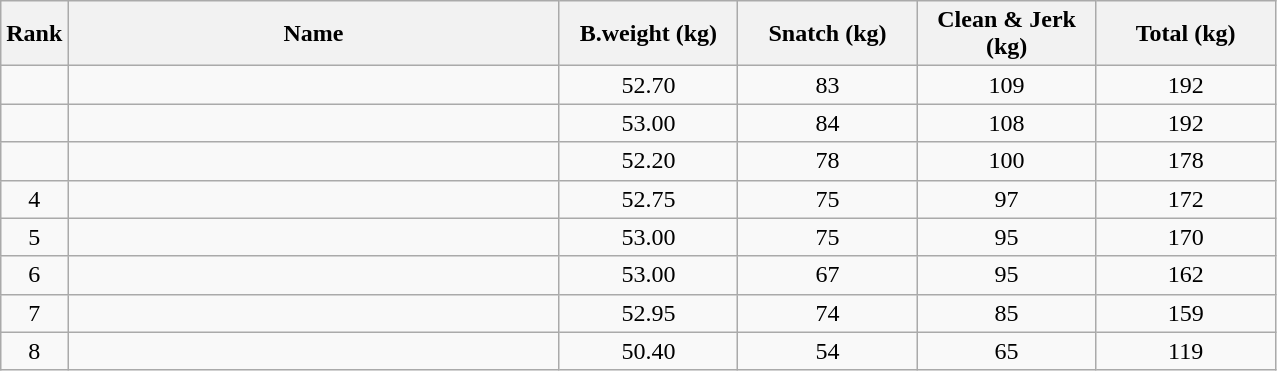<table class="wikitable" style="text-align:center;">
<tr>
<th>Rank</th>
<th style="width:20em;">Name</th>
<th style="width:7em;">B.weight (kg)</th>
<th style="width:7em;">Snatch (kg)</th>
<th style="width:7em;">Clean & Jerk (kg)</th>
<th style="width:7em;">Total (kg)</th>
</tr>
<tr>
<td></td>
<td align=left></td>
<td>52.70</td>
<td>83</td>
<td>109</td>
<td>192</td>
</tr>
<tr>
<td></td>
<td align=left></td>
<td>53.00</td>
<td>84</td>
<td>108</td>
<td>192</td>
</tr>
<tr>
<td></td>
<td align=left></td>
<td>52.20</td>
<td>78</td>
<td>100</td>
<td>178</td>
</tr>
<tr>
<td>4</td>
<td align=left></td>
<td>52.75</td>
<td>75</td>
<td>97</td>
<td>172</td>
</tr>
<tr>
<td>5</td>
<td align=left></td>
<td>53.00</td>
<td>75</td>
<td>95</td>
<td>170</td>
</tr>
<tr>
<td>6</td>
<td align=left></td>
<td>53.00</td>
<td>67</td>
<td>95</td>
<td>162</td>
</tr>
<tr>
<td>7</td>
<td align=left></td>
<td>52.95</td>
<td>74</td>
<td>85</td>
<td>159</td>
</tr>
<tr>
<td>8</td>
<td align=left></td>
<td>50.40</td>
<td>54</td>
<td>65</td>
<td>119</td>
</tr>
</table>
